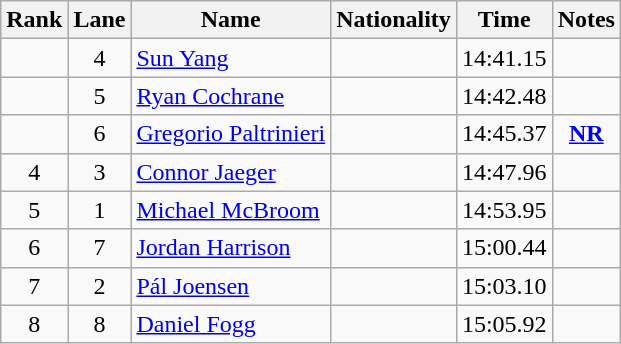<table class="wikitable sortable" style="text-align:center">
<tr>
<th>Rank</th>
<th>Lane</th>
<th>Name</th>
<th>Nationality</th>
<th>Time</th>
<th>Notes</th>
</tr>
<tr>
<td></td>
<td>4</td>
<td align=left><a href='#'>Sun Yang</a></td>
<td align=left></td>
<td>14:41.15</td>
<td></td>
</tr>
<tr>
<td></td>
<td>5</td>
<td align=left><a href='#'>Ryan Cochrane</a></td>
<td align=left></td>
<td>14:42.48</td>
<td></td>
</tr>
<tr>
<td></td>
<td>6</td>
<td align=left><a href='#'>Gregorio Paltrinieri</a></td>
<td align=left></td>
<td>14:45.37</td>
<td><strong><a href='#'>NR</a></strong></td>
</tr>
<tr>
<td>4</td>
<td>3</td>
<td align=left><a href='#'>Connor Jaeger</a></td>
<td align=left></td>
<td>14:47.96</td>
<td></td>
</tr>
<tr>
<td>5</td>
<td>1</td>
<td align=left><a href='#'>Michael McBroom</a></td>
<td align=left></td>
<td>14:53.95</td>
<td></td>
</tr>
<tr>
<td>6</td>
<td>7</td>
<td align=left><a href='#'>Jordan Harrison</a></td>
<td align=left></td>
<td>15:00.44</td>
<td></td>
</tr>
<tr>
<td>7</td>
<td>2</td>
<td align=left><a href='#'>Pál Joensen</a></td>
<td align=left></td>
<td>15:03.10</td>
<td></td>
</tr>
<tr>
<td>8</td>
<td>8</td>
<td align=left><a href='#'>Daniel Fogg</a></td>
<td align=left></td>
<td>15:05.92</td>
<td></td>
</tr>
</table>
